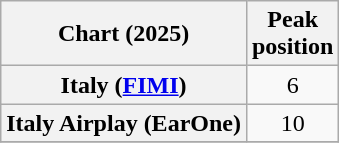<table class="wikitable sortable plainrowheaders" style="text-align:center">
<tr>
<th scope="col">Chart (2025)</th>
<th scope="col">Peak<br>position</th>
</tr>
<tr>
<th scope="row">Italy (<a href='#'>FIMI</a>)</th>
<td>6</td>
</tr>
<tr>
<th scope="row">Italy Airplay (EarOne)</th>
<td>10</td>
</tr>
<tr>
</tr>
</table>
